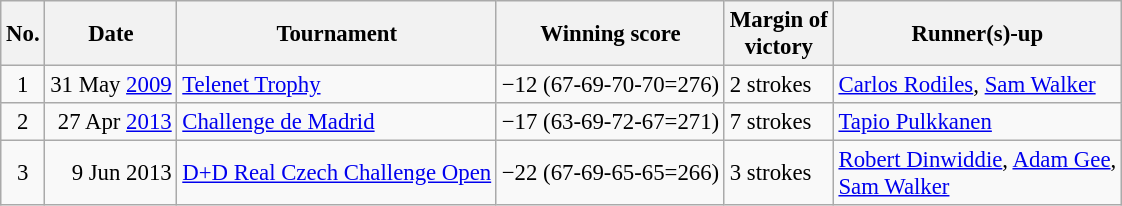<table class="wikitable" style="font-size:95%;">
<tr>
<th>No.</th>
<th>Date</th>
<th>Tournament</th>
<th>Winning score</th>
<th>Margin of<br>victory</th>
<th>Runner(s)-up</th>
</tr>
<tr>
<td align=center>1</td>
<td align=right>31 May <a href='#'>2009</a></td>
<td><a href='#'>Telenet Trophy</a></td>
<td>−12 (67-69-70-70=276)</td>
<td>2 strokes</td>
<td> <a href='#'>Carlos Rodiles</a>,  <a href='#'>Sam Walker</a></td>
</tr>
<tr>
<td align=center>2</td>
<td align=right>27 Apr <a href='#'>2013</a></td>
<td><a href='#'>Challenge de Madrid</a></td>
<td>−17 (63-69-72-67=271)</td>
<td>7 strokes</td>
<td> <a href='#'>Tapio Pulkkanen</a></td>
</tr>
<tr>
<td align=center>3</td>
<td align=right>9 Jun 2013</td>
<td><a href='#'>D+D Real Czech Challenge Open</a></td>
<td>−22 (67-69-65-65=266)</td>
<td>3 strokes</td>
<td> <a href='#'>Robert Dinwiddie</a>,  <a href='#'>Adam Gee</a>,<br> <a href='#'>Sam Walker</a></td>
</tr>
</table>
